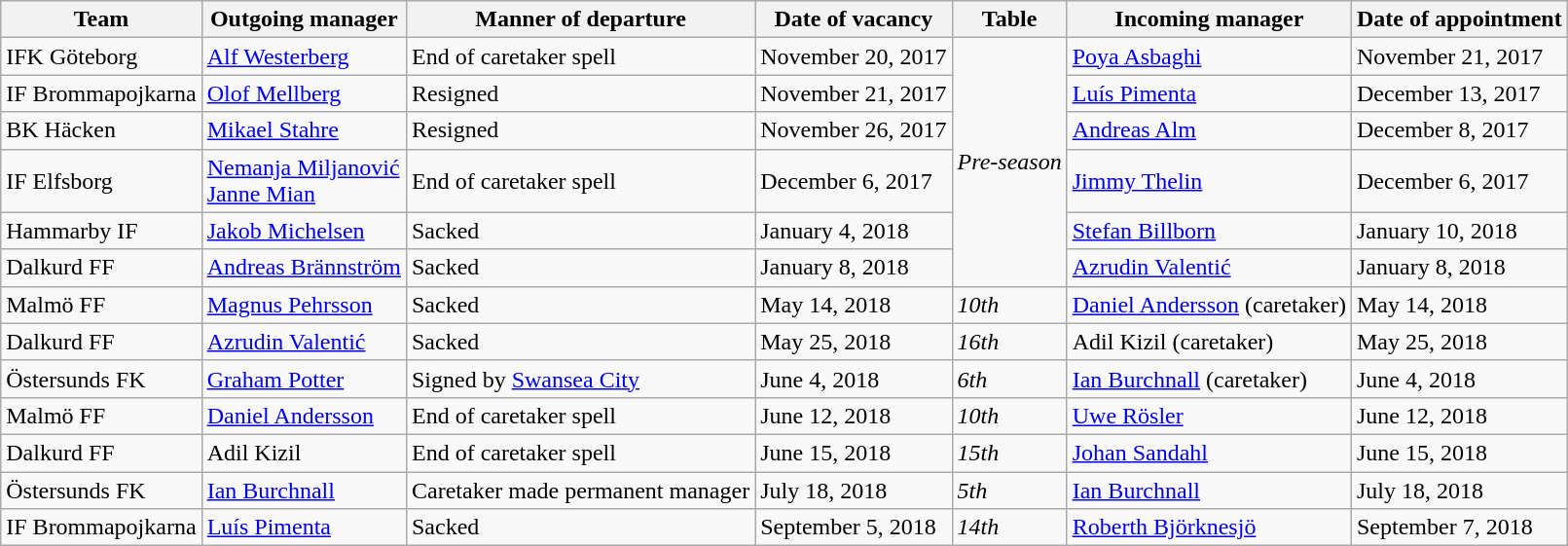<table class="wikitable">
<tr>
<th>Team</th>
<th>Outgoing manager</th>
<th>Manner of departure</th>
<th>Date of vacancy</th>
<th>Table</th>
<th>Incoming manager</th>
<th>Date of appointment</th>
</tr>
<tr>
<td>IFK Göteborg</td>
<td> <a href='#'>Alf Westerberg</a></td>
<td>End of caretaker spell</td>
<td>November 20, 2017</td>
<td rowspan=6><em>Pre-season</em></td>
<td> <a href='#'>Poya Asbaghi</a></td>
<td>November 21, 2017</td>
</tr>
<tr>
<td>IF Brommapojkarna</td>
<td> <a href='#'>Olof Mellberg</a></td>
<td>Resigned</td>
<td>November 21, 2017</td>
<td> <a href='#'>Luís Pimenta</a></td>
<td>December 13, 2017</td>
</tr>
<tr>
<td>BK Häcken</td>
<td> <a href='#'>Mikael Stahre</a></td>
<td>Resigned</td>
<td>November 26, 2017</td>
<td> <a href='#'>Andreas Alm</a></td>
<td>December 8, 2017</td>
</tr>
<tr>
<td>IF Elfsborg</td>
<td> <a href='#'>Nemanja Miljanović</a> <br> <a href='#'>Janne Mian</a></td>
<td>End of caretaker spell</td>
<td>December 6, 2017</td>
<td> <a href='#'>Jimmy Thelin</a></td>
<td>December 6, 2017</td>
</tr>
<tr>
<td>Hammarby IF</td>
<td> <a href='#'>Jakob Michelsen</a></td>
<td>Sacked</td>
<td>January 4, 2018</td>
<td> <a href='#'>Stefan Billborn</a></td>
<td>January 10, 2018</td>
</tr>
<tr>
<td>Dalkurd FF</td>
<td> <a href='#'>Andreas Brännström</a></td>
<td>Sacked</td>
<td>January 8, 2018</td>
<td> <a href='#'>Azrudin Valentić</a></td>
<td>January 8, 2018</td>
</tr>
<tr>
<td>Malmö FF</td>
<td> <a href='#'>Magnus Pehrsson</a></td>
<td>Sacked</td>
<td>May 14, 2018</td>
<td><em>10th</em></td>
<td> <a href='#'>Daniel Andersson</a> (caretaker)</td>
<td>May 14, 2018</td>
</tr>
<tr>
<td>Dalkurd FF</td>
<td> <a href='#'>Azrudin Valentić</a></td>
<td>Sacked</td>
<td>May 25, 2018</td>
<td><em>16th</em></td>
<td> Adil Kizil (caretaker)</td>
<td>May 25, 2018</td>
</tr>
<tr>
<td>Östersunds FK</td>
<td> <a href='#'>Graham Potter</a></td>
<td>Signed by <a href='#'>Swansea City</a></td>
<td>June 4, 2018</td>
<td><em>6th</em></td>
<td> <a href='#'>Ian Burchnall</a> (caretaker)</td>
<td>June 4, 2018</td>
</tr>
<tr>
<td>Malmö FF</td>
<td> <a href='#'>Daniel Andersson</a></td>
<td>End of caretaker spell</td>
<td>June 12, 2018</td>
<td><em>10th</em></td>
<td> <a href='#'>Uwe Rösler</a></td>
<td>June 12, 2018</td>
</tr>
<tr>
<td>Dalkurd FF</td>
<td> Adil Kizil</td>
<td>End of caretaker spell</td>
<td>June 15, 2018</td>
<td><em>15th</em></td>
<td> <a href='#'>Johan Sandahl</a></td>
<td>June 15, 2018</td>
</tr>
<tr>
<td>Östersunds FK</td>
<td> <a href='#'>Ian Burchnall</a></td>
<td>Caretaker made permanent manager</td>
<td>July 18, 2018</td>
<td><em>5th</em></td>
<td> <a href='#'>Ian Burchnall</a></td>
<td>July 18, 2018</td>
</tr>
<tr>
<td>IF Brommapojkarna</td>
<td> <a href='#'>Luís Pimenta</a></td>
<td>Sacked</td>
<td>September 5, 2018</td>
<td><em>14th</em></td>
<td> <a href='#'>Roberth Björknesjö</a></td>
<td>September 7, 2018</td>
</tr>
</table>
